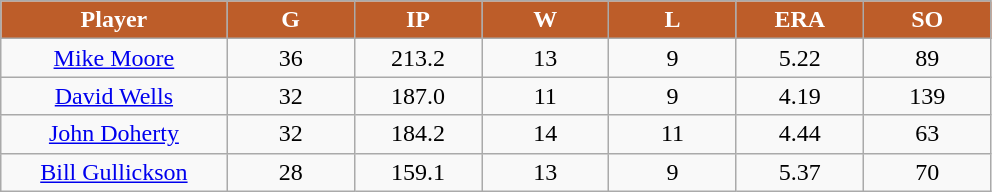<table class="wikitable sortable">
<tr>
<th style="background:#bd5d29;color:white;" width="16%">Player</th>
<th style="background:#bd5d29;color:white;" width="9%">G</th>
<th style="background:#bd5d29;color:white;" width="9%">IP</th>
<th style="background:#bd5d29;color:white;" width="9%">W</th>
<th style="background:#bd5d29;color:white;" width="9%">L</th>
<th style="background:#bd5d29;color:white;" width="9%">ERA</th>
<th style="background:#bd5d29;color:white;" width="9%">SO</th>
</tr>
<tr align="center">
<td><a href='#'>Mike Moore</a></td>
<td>36</td>
<td>213.2</td>
<td>13</td>
<td>9</td>
<td>5.22</td>
<td>89</td>
</tr>
<tr align="center">
<td><a href='#'>David Wells</a></td>
<td>32</td>
<td>187.0</td>
<td>11</td>
<td>9</td>
<td>4.19</td>
<td>139</td>
</tr>
<tr align="center">
<td><a href='#'>John Doherty</a></td>
<td>32</td>
<td>184.2</td>
<td>14</td>
<td>11</td>
<td>4.44</td>
<td>63</td>
</tr>
<tr align="center">
<td><a href='#'>Bill Gullickson</a></td>
<td>28</td>
<td>159.1</td>
<td>13</td>
<td>9</td>
<td>5.37</td>
<td>70</td>
</tr>
</table>
